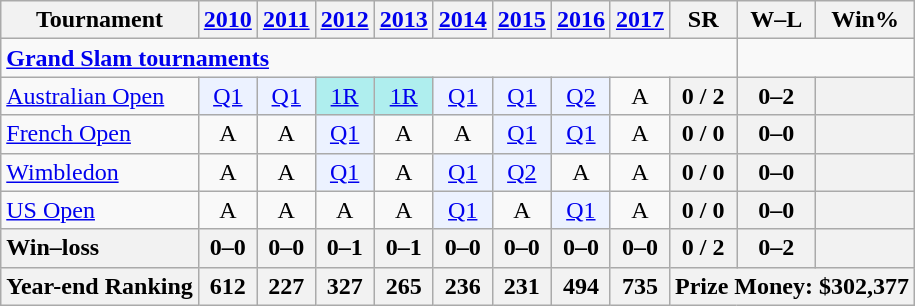<table class=wikitable style=text-align:center>
<tr>
<th>Tournament</th>
<th><a href='#'>2010</a></th>
<th><a href='#'>2011</a></th>
<th><a href='#'>2012</a></th>
<th><a href='#'>2013</a></th>
<th><a href='#'>2014</a></th>
<th><a href='#'>2015</a></th>
<th><a href='#'>2016</a></th>
<th><a href='#'>2017</a></th>
<th>SR</th>
<th>W–L</th>
<th>Win%</th>
</tr>
<tr>
<td colspan=10 align=left><strong><a href='#'>Grand Slam tournaments</a></strong></td>
</tr>
<tr>
<td align=left><a href='#'>Australian Open</a></td>
<td bgcolor=ecf2ff><a href='#'>Q1</a></td>
<td bgcolor=ecf2ff><a href='#'>Q1</a></td>
<td bgcolor=afeeee><a href='#'>1R</a></td>
<td bgcolor=afeeee><a href='#'>1R</a></td>
<td bgcolor=ecf2ff><a href='#'>Q1</a></td>
<td bgcolor=ecf2ff><a href='#'>Q1</a></td>
<td bgcolor=ecf2ff><a href='#'>Q2</a></td>
<td>A</td>
<th>0 / 2</th>
<th>0–2</th>
<th></th>
</tr>
<tr>
<td align=left><a href='#'>French Open</a></td>
<td>A</td>
<td>A</td>
<td bgcolor=ecf2ff><a href='#'>Q1</a></td>
<td>A</td>
<td>A</td>
<td bgcolor=ecf2ff><a href='#'>Q1</a></td>
<td bgcolor=ecf2ff><a href='#'>Q1</a></td>
<td>A</td>
<th>0 / 0</th>
<th>0–0</th>
<th></th>
</tr>
<tr>
<td align=left><a href='#'>Wimbledon</a></td>
<td>A</td>
<td>A</td>
<td bgcolor=ecf2ff><a href='#'>Q1</a></td>
<td>A</td>
<td bgcolor=ecf2ff><a href='#'>Q1</a></td>
<td bgcolor=ecf2ff><a href='#'>Q2</a></td>
<td>A</td>
<td>A</td>
<th>0 / 0</th>
<th>0–0</th>
<th></th>
</tr>
<tr>
<td align=left><a href='#'>US Open</a></td>
<td>A</td>
<td>A</td>
<td>A</td>
<td>A</td>
<td bgcolor=ecf2ff><a href='#'>Q1</a></td>
<td>A</td>
<td bgcolor=ecf2ff><a href='#'>Q1</a></td>
<td>A</td>
<th>0 / 0</th>
<th>0–0</th>
<th></th>
</tr>
<tr>
<th style=text-align:left>Win–loss</th>
<th>0–0</th>
<th>0–0</th>
<th>0–1</th>
<th>0–1</th>
<th>0–0</th>
<th>0–0</th>
<th>0–0</th>
<th>0–0</th>
<th>0 / 2</th>
<th>0–2</th>
<th></th>
</tr>
<tr>
<th align=left>Year-end Ranking</th>
<th>612</th>
<th>227</th>
<th>327</th>
<th>265</th>
<th>236</th>
<th>231</th>
<th>494</th>
<th>735</th>
<th colspan=3>Prize Money: $302,377</th>
</tr>
</table>
